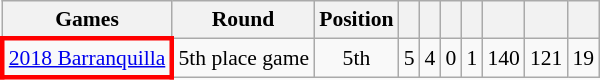<table class="wikitable" style="text-align:center; font-size:90%;">
<tr>
<th>Games</th>
<th>Round</th>
<th>Position</th>
<th></th>
<th></th>
<th></th>
<th></th>
<th></th>
<th></th>
<th></th>
</tr>
<tr>
<td style="border: 3px solid red"> <a href='#'>2018 Barranquilla</a></td>
<td>5th place game</td>
<td>5th</td>
<td>5</td>
<td>4</td>
<td>0</td>
<td>1</td>
<td>140</td>
<td>121</td>
<td>19</td>
</tr>
</table>
